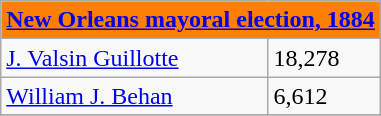<table class="wikitable">
<tr>
<th colspan="7" style="background-color:#FF7F00;text-align:center;"><a href='#'>New Orleans mayoral election, 1884</a></th>
</tr>
<tr>
<td><a href='#'>J. Valsin Guillotte</a></td>
<td>18,278</td>
</tr>
<tr>
<td><a href='#'>William J. Behan</a></td>
<td>6,612</td>
</tr>
<tr>
</tr>
</table>
